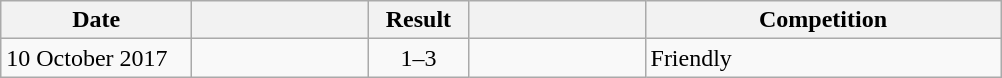<table class="wikitable">
<tr>
<th width=120>Date</th>
<th width=110></th>
<th width=60>Result</th>
<th width=110></th>
<th width=230>Competition</th>
</tr>
<tr>
<td>10 October 2017</td>
<td align=right></td>
<td align=center>1–3</td>
<td></td>
<td>Friendly</td>
</tr>
</table>
